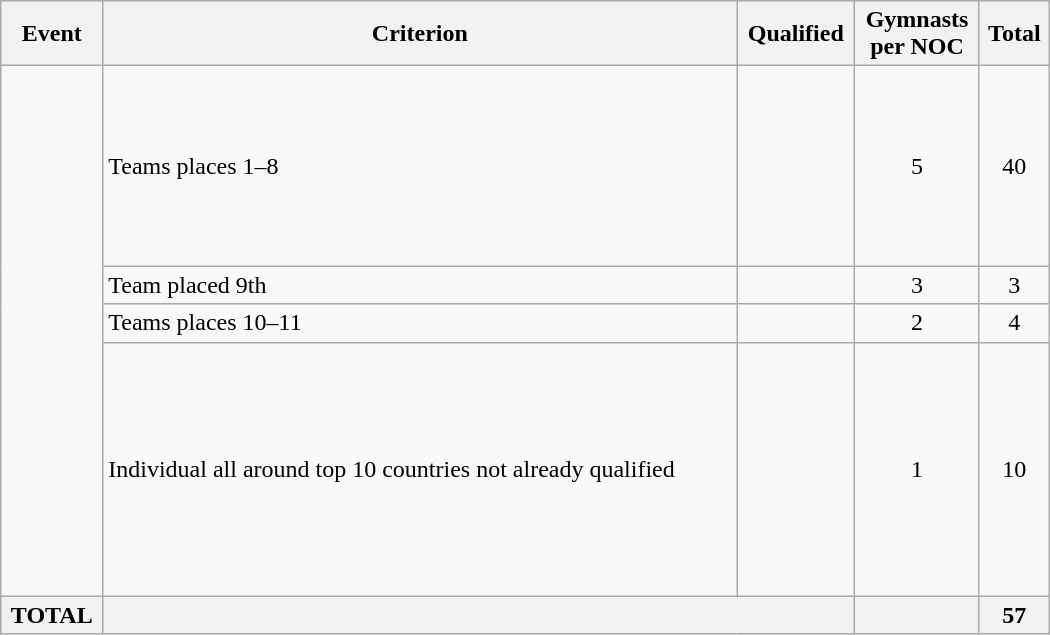<table class="wikitable" width=700>
<tr>
<th>Event</th>
<th>Criterion</th>
<th>Qualified</th>
<th>Gymnasts<br> per NOC</th>
<th>Total</th>
</tr>
<tr>
<td rowspan="4"></td>
<td>Teams places 1–8</td>
<td><br><br><br><br><br><br><br></td>
<td align="center">5</td>
<td align="center">40</td>
</tr>
<tr>
<td>Team placed 9th</td>
<td></td>
<td align="center">3</td>
<td align="center">3</td>
</tr>
<tr>
<td>Teams places 10–11</td>
<td><br></td>
<td align="center">2</td>
<td align="center">4</td>
</tr>
<tr>
<td>Individual all around top 10 countries not already qualified</td>
<td><br><br><br><br><br><br><br><br><br></td>
<td align="center">1</td>
<td align="center">10</td>
</tr>
<tr>
<th>TOTAL</th>
<th colspan="2"></th>
<th></th>
<th>57</th>
</tr>
</table>
